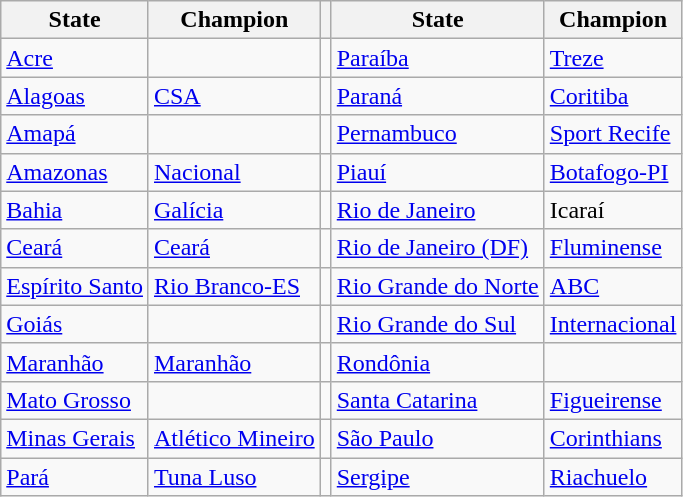<table class="wikitable">
<tr>
<th>State</th>
<th>Champion</th>
<th></th>
<th>State</th>
<th>Champion</th>
</tr>
<tr>
<td><a href='#'>Acre</a></td>
<td></td>
<td></td>
<td><a href='#'>Paraíba</a></td>
<td><a href='#'>Treze</a></td>
</tr>
<tr>
<td><a href='#'>Alagoas</a></td>
<td><a href='#'>CSA</a></td>
<td></td>
<td><a href='#'>Paraná</a></td>
<td><a href='#'>Coritiba</a></td>
</tr>
<tr>
<td><a href='#'>Amapá</a></td>
<td></td>
<td></td>
<td><a href='#'>Pernambuco</a></td>
<td><a href='#'>Sport Recife</a></td>
</tr>
<tr>
<td><a href='#'>Amazonas</a></td>
<td><a href='#'>Nacional</a></td>
<td></td>
<td><a href='#'>Piauí</a></td>
<td><a href='#'>Botafogo-PI</a></td>
</tr>
<tr>
<td><a href='#'>Bahia</a></td>
<td><a href='#'>Galícia</a></td>
<td></td>
<td><a href='#'>Rio de Janeiro</a></td>
<td>Icaraí</td>
</tr>
<tr>
<td><a href='#'>Ceará</a></td>
<td><a href='#'>Ceará</a></td>
<td></td>
<td><a href='#'>Rio de Janeiro (DF)</a></td>
<td><a href='#'>Fluminense</a></td>
</tr>
<tr>
<td><a href='#'>Espírito Santo</a></td>
<td><a href='#'>Rio Branco-ES</a></td>
<td></td>
<td><a href='#'>Rio Grande do Norte</a></td>
<td><a href='#'>ABC</a></td>
</tr>
<tr>
<td><a href='#'>Goiás</a></td>
<td></td>
<td></td>
<td><a href='#'>Rio Grande do Sul</a></td>
<td><a href='#'>Internacional</a></td>
</tr>
<tr>
<td><a href='#'>Maranhão</a></td>
<td><a href='#'>Maranhão</a></td>
<td></td>
<td><a href='#'>Rondônia</a></td>
<td></td>
</tr>
<tr>
<td><a href='#'>Mato Grosso</a></td>
<td></td>
<td></td>
<td><a href='#'>Santa Catarina</a></td>
<td><a href='#'>Figueirense</a></td>
</tr>
<tr>
<td><a href='#'>Minas Gerais</a></td>
<td><a href='#'>Atlético Mineiro</a></td>
<td></td>
<td><a href='#'>São Paulo</a></td>
<td><a href='#'>Corinthians</a></td>
</tr>
<tr>
<td><a href='#'>Pará</a></td>
<td><a href='#'>Tuna Luso</a></td>
<td></td>
<td><a href='#'>Sergipe</a></td>
<td><a href='#'>Riachuelo</a></td>
</tr>
</table>
